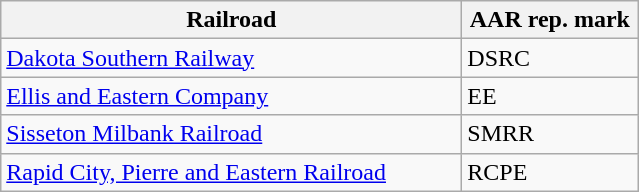<table class="wikitable" border="1">
<tr>
<th width="300px">Railroad</th>
<th width="11-px">AAR rep. mark</th>
</tr>
<tr>
<td width="300px"><a href='#'>Dakota Southern Railway</a></td>
<td width="110px">DSRC</td>
</tr>
<tr>
<td width="300px"><a href='#'>Ellis and Eastern Company</a></td>
<td width="110px">EE</td>
</tr>
<tr>
<td width="300px"><a href='#'>Sisseton Milbank Railroad</a></td>
<td width="110px">SMRR</td>
</tr>
<tr>
<td width="300px"><a href='#'>Rapid City, Pierre and Eastern Railroad</a></td>
<td width="110px">RCPE</td>
</tr>
</table>
